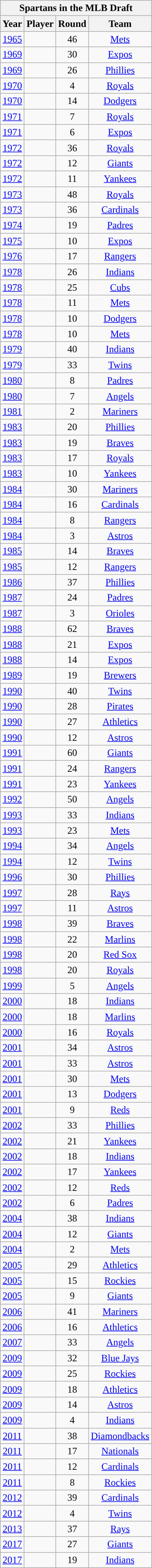<table class="wikitable sortable collapsible collapsed" style="text-align:center">
<tr>
<th colspan=4>Spartans in the MLB Draft</th>
</tr>
<tr>
<th>Year</th>
<th>Player</th>
<th>Round</th>
<th>Team</th>
</tr>
<tr>
<td><a href='#'>1965</a></td>
<td></td>
<td>46</td>
<td><a href='#'>Mets</a></td>
</tr>
<tr>
<td><a href='#'>1969</a></td>
<td></td>
<td>30</td>
<td><a href='#'>Expos</a></td>
</tr>
<tr>
<td><a href='#'>1969</a></td>
<td></td>
<td>26</td>
<td><a href='#'>Phillies</a></td>
</tr>
<tr>
<td><a href='#'>1970</a></td>
<td></td>
<td>4</td>
<td><a href='#'>Royals</a></td>
</tr>
<tr>
<td><a href='#'>1970</a></td>
<td></td>
<td>14</td>
<td><a href='#'>Dodgers</a></td>
</tr>
<tr>
<td><a href='#'>1971</a></td>
<td></td>
<td>7</td>
<td><a href='#'>Royals</a></td>
</tr>
<tr>
<td><a href='#'>1971</a></td>
<td></td>
<td>6</td>
<td><a href='#'>Expos</a></td>
</tr>
<tr>
<td><a href='#'>1972</a></td>
<td></td>
<td>36</td>
<td><a href='#'>Royals</a></td>
</tr>
<tr>
<td><a href='#'>1972</a></td>
<td></td>
<td>12</td>
<td><a href='#'>Giants</a></td>
</tr>
<tr>
<td><a href='#'>1972</a></td>
<td></td>
<td>11</td>
<td><a href='#'>Yankees</a></td>
</tr>
<tr>
<td><a href='#'>1973</a></td>
<td></td>
<td>48</td>
<td><a href='#'>Royals</a></td>
</tr>
<tr>
<td><a href='#'>1973</a></td>
<td></td>
<td>36</td>
<td><a href='#'>Cardinals</a></td>
</tr>
<tr>
<td><a href='#'>1974</a></td>
<td></td>
<td>19</td>
<td><a href='#'>Padres</a></td>
</tr>
<tr>
<td><a href='#'>1975</a></td>
<td></td>
<td>10</td>
<td><a href='#'>Expos</a></td>
</tr>
<tr>
<td><a href='#'>1976</a></td>
<td></td>
<td>17</td>
<td><a href='#'>Rangers</a></td>
</tr>
<tr>
<td><a href='#'>1978</a></td>
<td></td>
<td>26</td>
<td><a href='#'>Indians</a></td>
</tr>
<tr>
<td><a href='#'>1978</a></td>
<td></td>
<td>25</td>
<td><a href='#'>Cubs</a></td>
</tr>
<tr>
<td><a href='#'>1978</a></td>
<td></td>
<td>11</td>
<td><a href='#'>Mets</a></td>
</tr>
<tr>
<td><a href='#'>1978</a></td>
<td></td>
<td>10</td>
<td><a href='#'>Dodgers</a></td>
</tr>
<tr>
<td><a href='#'>1978</a></td>
<td></td>
<td>10</td>
<td><a href='#'>Mets</a></td>
</tr>
<tr>
<td><a href='#'>1979</a></td>
<td></td>
<td>40</td>
<td><a href='#'>Indians</a></td>
</tr>
<tr>
<td><a href='#'>1979</a></td>
<td></td>
<td>33</td>
<td><a href='#'>Twins</a></td>
</tr>
<tr>
<td><a href='#'>1980</a></td>
<td></td>
<td>8</td>
<td><a href='#'>Padres</a></td>
</tr>
<tr>
<td><a href='#'>1980</a></td>
<td></td>
<td>7</td>
<td><a href='#'>Angels</a></td>
</tr>
<tr>
<td><a href='#'>1981</a></td>
<td></td>
<td>2</td>
<td><a href='#'>Mariners</a></td>
</tr>
<tr>
<td><a href='#'>1983</a></td>
<td></td>
<td>20</td>
<td><a href='#'>Phillies</a></td>
</tr>
<tr>
<td><a href='#'>1983</a></td>
<td></td>
<td>19</td>
<td><a href='#'>Braves</a></td>
</tr>
<tr>
<td><a href='#'>1983</a></td>
<td></td>
<td>17</td>
<td><a href='#'>Royals</a></td>
</tr>
<tr>
<td><a href='#'>1983</a></td>
<td></td>
<td>10</td>
<td><a href='#'>Yankees</a></td>
</tr>
<tr>
<td><a href='#'>1984</a></td>
<td></td>
<td>30</td>
<td><a href='#'>Mariners</a></td>
</tr>
<tr>
<td><a href='#'>1984</a></td>
<td></td>
<td>16</td>
<td><a href='#'>Cardinals</a></td>
</tr>
<tr>
<td><a href='#'>1984</a></td>
<td></td>
<td>8</td>
<td><a href='#'>Rangers</a></td>
</tr>
<tr>
<td><a href='#'>1984</a></td>
<td></td>
<td>3</td>
<td><a href='#'>Astros</a></td>
</tr>
<tr>
<td><a href='#'>1985</a></td>
<td></td>
<td>14</td>
<td><a href='#'>Braves</a></td>
</tr>
<tr>
<td><a href='#'>1985</a></td>
<td></td>
<td>12</td>
<td><a href='#'>Rangers</a></td>
</tr>
<tr>
<td><a href='#'>1986</a></td>
<td></td>
<td>37</td>
<td><a href='#'>Phillies</a></td>
</tr>
<tr>
<td><a href='#'>1987</a></td>
<td></td>
<td>24</td>
<td><a href='#'>Padres</a></td>
</tr>
<tr>
<td><a href='#'>1987</a></td>
<td></td>
<td>3</td>
<td><a href='#'>Orioles</a></td>
</tr>
<tr>
<td><a href='#'>1988</a></td>
<td></td>
<td>62</td>
<td><a href='#'>Braves</a></td>
</tr>
<tr>
<td><a href='#'>1988</a></td>
<td></td>
<td>21</td>
<td><a href='#'>Expos</a></td>
</tr>
<tr>
<td><a href='#'>1988</a></td>
<td></td>
<td>14</td>
<td><a href='#'>Expos</a></td>
</tr>
<tr>
<td><a href='#'>1989</a></td>
<td></td>
<td>19</td>
<td><a href='#'>Brewers</a></td>
</tr>
<tr>
<td><a href='#'>1990</a></td>
<td></td>
<td>40</td>
<td><a href='#'>Twins</a></td>
</tr>
<tr>
<td><a href='#'>1990</a></td>
<td></td>
<td>28</td>
<td><a href='#'>Pirates</a></td>
</tr>
<tr>
<td><a href='#'>1990</a></td>
<td></td>
<td>27</td>
<td><a href='#'>Athletics</a></td>
</tr>
<tr>
<td><a href='#'>1990</a></td>
<td></td>
<td>12</td>
<td><a href='#'>Astros</a></td>
</tr>
<tr>
<td><a href='#'>1991</a></td>
<td></td>
<td>60</td>
<td><a href='#'>Giants</a></td>
</tr>
<tr>
<td><a href='#'>1991</a></td>
<td></td>
<td>24</td>
<td><a href='#'>Rangers</a></td>
</tr>
<tr>
<td><a href='#'>1991</a></td>
<td></td>
<td>23</td>
<td><a href='#'>Yankees</a></td>
</tr>
<tr>
<td><a href='#'>1992</a></td>
<td></td>
<td>50</td>
<td><a href='#'>Angels</a></td>
</tr>
<tr>
<td><a href='#'>1993</a></td>
<td></td>
<td>33</td>
<td><a href='#'>Indians</a></td>
</tr>
<tr>
<td><a href='#'>1993</a></td>
<td></td>
<td>23</td>
<td><a href='#'>Mets</a></td>
</tr>
<tr>
<td><a href='#'>1994</a></td>
<td></td>
<td>34</td>
<td><a href='#'>Angels</a></td>
</tr>
<tr>
<td><a href='#'>1994</a></td>
<td></td>
<td>12</td>
<td><a href='#'>Twins</a></td>
</tr>
<tr>
<td><a href='#'>1996</a></td>
<td></td>
<td>30</td>
<td><a href='#'>Phillies</a></td>
</tr>
<tr>
<td><a href='#'>1997</a></td>
<td></td>
<td>28</td>
<td><a href='#'>Rays</a></td>
</tr>
<tr>
<td><a href='#'>1997</a></td>
<td></td>
<td>11</td>
<td><a href='#'>Astros</a></td>
</tr>
<tr>
<td><a href='#'>1998</a></td>
<td></td>
<td>39</td>
<td><a href='#'>Braves</a></td>
</tr>
<tr>
<td><a href='#'>1998</a></td>
<td></td>
<td>22</td>
<td><a href='#'>Marlins</a></td>
</tr>
<tr>
<td><a href='#'>1998</a></td>
<td></td>
<td>20</td>
<td><a href='#'>Red Sox</a></td>
</tr>
<tr>
<td><a href='#'>1998</a></td>
<td></td>
<td>20</td>
<td><a href='#'>Royals</a></td>
</tr>
<tr>
<td><a href='#'>1999</a></td>
<td></td>
<td>5</td>
<td><a href='#'>Angels</a></td>
</tr>
<tr>
<td><a href='#'>2000</a></td>
<td></td>
<td>18</td>
<td><a href='#'>Indians</a></td>
</tr>
<tr>
<td><a href='#'>2000</a></td>
<td></td>
<td>18</td>
<td><a href='#'>Marlins</a></td>
</tr>
<tr>
<td><a href='#'>2000</a></td>
<td></td>
<td>16</td>
<td><a href='#'>Royals</a></td>
</tr>
<tr>
<td><a href='#'>2001</a></td>
<td></td>
<td>34</td>
<td><a href='#'>Astros</a></td>
</tr>
<tr>
<td><a href='#'>2001</a></td>
<td></td>
<td>33</td>
<td><a href='#'>Astros</a></td>
</tr>
<tr>
<td><a href='#'>2001</a></td>
<td></td>
<td>30</td>
<td><a href='#'>Mets</a></td>
</tr>
<tr>
<td><a href='#'>2001</a></td>
<td></td>
<td>13</td>
<td><a href='#'>Dodgers</a></td>
</tr>
<tr>
<td><a href='#'>2001</a></td>
<td></td>
<td>9</td>
<td><a href='#'>Reds</a></td>
</tr>
<tr>
<td><a href='#'>2002</a></td>
<td></td>
<td>33</td>
<td><a href='#'>Phillies</a></td>
</tr>
<tr>
<td><a href='#'>2002</a></td>
<td></td>
<td>21</td>
<td><a href='#'>Yankees</a></td>
</tr>
<tr>
<td><a href='#'>2002</a></td>
<td></td>
<td>18</td>
<td><a href='#'>Indians</a></td>
</tr>
<tr>
<td><a href='#'>2002</a></td>
<td></td>
<td>17</td>
<td><a href='#'>Yankees</a></td>
</tr>
<tr>
<td><a href='#'>2002</a></td>
<td></td>
<td>12</td>
<td><a href='#'>Reds</a></td>
</tr>
<tr>
<td><a href='#'>2002</a></td>
<td></td>
<td>6</td>
<td><a href='#'>Padres</a></td>
</tr>
<tr>
<td><a href='#'>2004</a></td>
<td></td>
<td>38</td>
<td><a href='#'>Indians</a></td>
</tr>
<tr>
<td><a href='#'>2004</a></td>
<td></td>
<td>12</td>
<td><a href='#'>Giants</a></td>
</tr>
<tr>
<td><a href='#'>2004</a></td>
<td></td>
<td>2</td>
<td><a href='#'>Mets</a></td>
</tr>
<tr>
<td><a href='#'>2005</a></td>
<td></td>
<td>29</td>
<td><a href='#'>Athletics</a></td>
</tr>
<tr>
<td><a href='#'>2005</a></td>
<td></td>
<td>15</td>
<td><a href='#'>Rockies</a></td>
</tr>
<tr>
<td><a href='#'>2005</a></td>
<td></td>
<td>9</td>
<td><a href='#'>Giants</a></td>
</tr>
<tr>
<td><a href='#'>2006</a></td>
<td></td>
<td>41</td>
<td><a href='#'>Mariners</a></td>
</tr>
<tr>
<td><a href='#'>2006</a></td>
<td></td>
<td>16</td>
<td><a href='#'>Athletics</a></td>
</tr>
<tr>
<td><a href='#'>2007</a></td>
<td></td>
<td>33</td>
<td><a href='#'>Angels</a></td>
</tr>
<tr>
<td><a href='#'>2009</a></td>
<td></td>
<td>32</td>
<td><a href='#'>Blue Jays</a></td>
</tr>
<tr>
<td><a href='#'>2009</a></td>
<td></td>
<td>25</td>
<td><a href='#'>Rockies</a></td>
</tr>
<tr>
<td><a href='#'>2009</a></td>
<td></td>
<td>18</td>
<td><a href='#'>Athletics</a></td>
</tr>
<tr>
<td><a href='#'>2009</a></td>
<td></td>
<td>14</td>
<td><a href='#'>Astros</a></td>
</tr>
<tr>
<td><a href='#'>2009</a></td>
<td></td>
<td>4</td>
<td><a href='#'>Indians</a></td>
</tr>
<tr>
<td><a href='#'>2011</a></td>
<td></td>
<td>38</td>
<td><a href='#'>Diamondbacks</a></td>
</tr>
<tr>
<td><a href='#'>2011</a></td>
<td></td>
<td>17</td>
<td><a href='#'>Nationals</a></td>
</tr>
<tr>
<td><a href='#'>2011</a></td>
<td></td>
<td>12</td>
<td><a href='#'>Cardinals</a></td>
</tr>
<tr>
<td><a href='#'>2011</a></td>
<td></td>
<td>8</td>
<td><a href='#'>Rockies</a></td>
</tr>
<tr>
<td><a href='#'>2012</a></td>
<td></td>
<td>39</td>
<td><a href='#'>Cardinals</a></td>
</tr>
<tr>
<td><a href='#'>2012</a></td>
<td></td>
<td>4</td>
<td><a href='#'>Twins</a></td>
</tr>
<tr>
<td><a href='#'>2013</a></td>
<td></td>
<td>37</td>
<td><a href='#'>Rays</a></td>
</tr>
<tr>
<td><a href='#'>2017</a></td>
<td></td>
<td>27</td>
<td><a href='#'>Giants</a></td>
</tr>
<tr>
<td><a href='#'>2017</a></td>
<td></td>
<td>19</td>
<td><a href='#'>Indians</a></td>
</tr>
</table>
